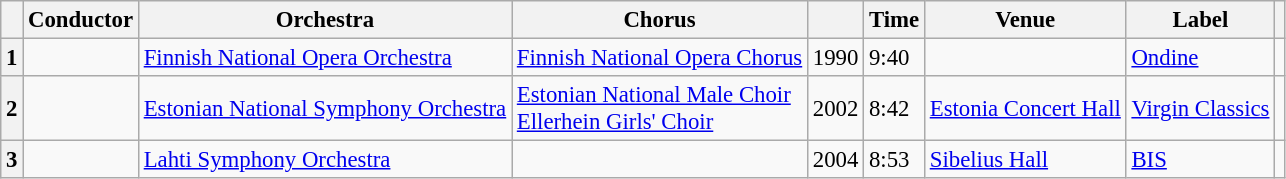<table class="wikitable" style="margin-right: 0; font-size: 95%">
<tr>
<th scope="col"></th>
<th scope="col">Conductor</th>
<th scope="col">Orchestra</th>
<th scope="col">Chorus</th>
<th scope="col"></th>
<th scope="col">Time</th>
<th scope="col">Venue</th>
<th scope="col">Label</th>
<th scope="col" class="unsortable"></th>
</tr>
<tr>
<th scope="row">1</th>
<td></td>
<td><a href='#'>Finnish National Opera Orchestra</a></td>
<td><a href='#'>Finnish National Opera Chorus</a></td>
<td>1990</td>
<td>9:40</td>
<td></td>
<td><a href='#'>Ondine</a></td>
<td></td>
</tr>
<tr>
<th scope="row">2</th>
<td></td>
<td><a href='#'>Estonian National Symphony Orchestra</a></td>
<td><a href='#'>Estonian National Male Choir</a><br><a href='#'>Ellerhein Girls' Choir</a></td>
<td>2002</td>
<td>8:42</td>
<td><a href='#'>Estonia Concert Hall</a></td>
<td><a href='#'>Virgin Classics</a></td>
<td></td>
</tr>
<tr>
<th scope="row">3</th>
<td></td>
<td><a href='#'>Lahti Symphony Orchestra</a></td>
<td></td>
<td>2004</td>
<td>8:53</td>
<td><a href='#'>Sibelius Hall</a></td>
<td><a href='#'>BIS</a></td>
<td></td>
</tr>
</table>
